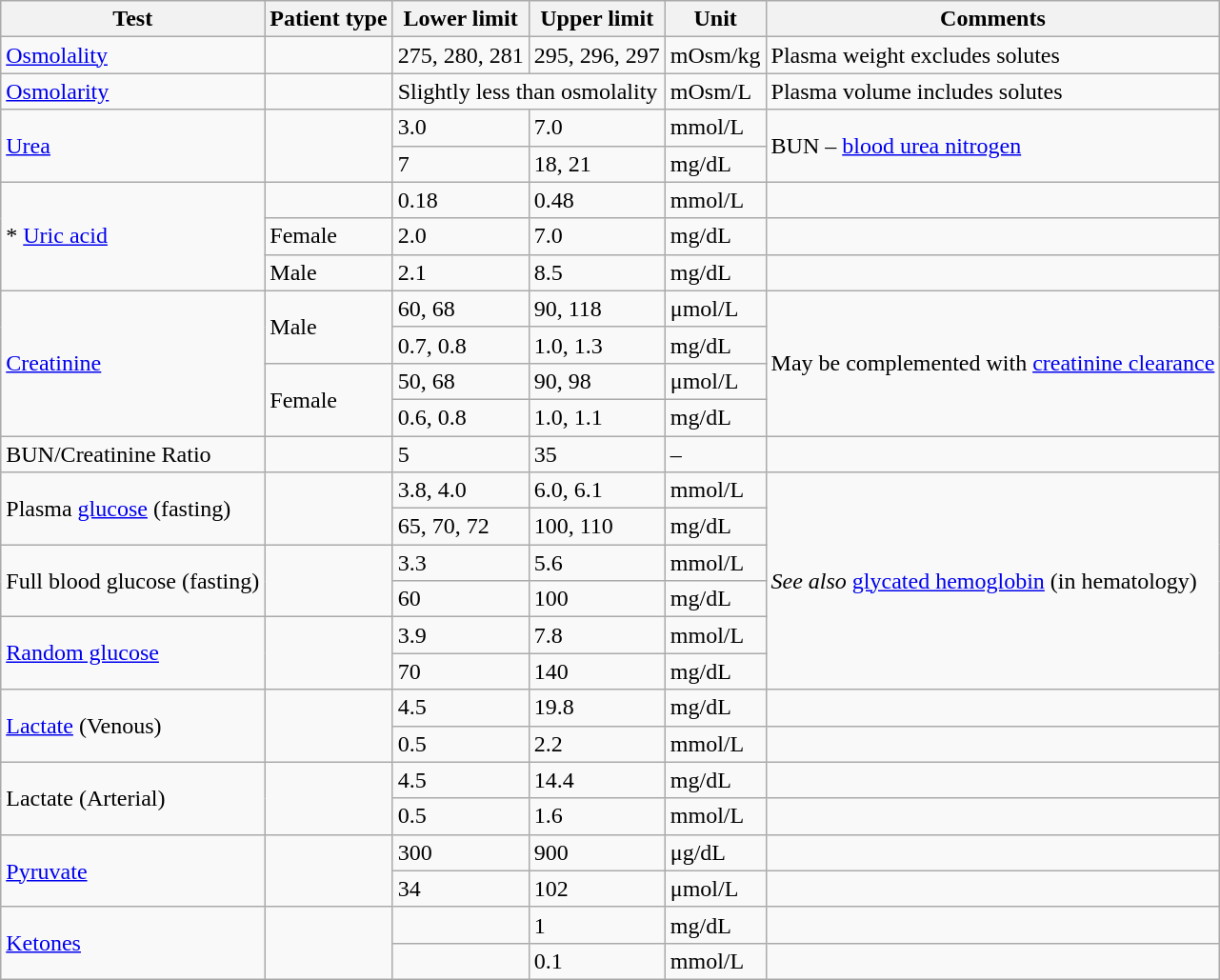<table class="wikitable">
<tr>
<th>Test</th>
<th>Patient type</th>
<th>Lower limit</th>
<th>Upper limit</th>
<th>Unit</th>
<th>Comments</th>
</tr>
<tr>
<td><a href='#'>Osmolality</a></td>
<td></td>
<td>275, 280, 281</td>
<td>295, 296, 297</td>
<td>mOsm/kg</td>
<td>Plasma weight excludes solutes</td>
</tr>
<tr>
<td><a href='#'>Osmolarity</a></td>
<td></td>
<td colspan=2>Slightly less than osmolality</td>
<td>mOsm/L</td>
<td>Plasma volume includes solutes</td>
</tr>
<tr>
<td rowspan=2><a href='#'>Urea</a></td>
<td rowspan=2></td>
<td>3.0</td>
<td>7.0</td>
<td>mmol/L</td>
<td rowspan=2>BUN – <a href='#'>blood urea nitrogen</a></td>
</tr>
<tr>
<td>7</td>
<td>18, 21</td>
<td>mg/dL</td>
</tr>
<tr>
<td rowspan=3>* <a href='#'>Uric acid</a></td>
<td></td>
<td>0.18</td>
<td>0.48</td>
<td>mmol/L</td>
<td></td>
</tr>
<tr>
<td>Female</td>
<td>2.0</td>
<td>7.0</td>
<td>mg/dL</td>
<td></td>
</tr>
<tr>
<td>Male</td>
<td>2.1</td>
<td>8.5</td>
<td>mg/dL</td>
<td></td>
</tr>
<tr>
<td rowspan=4><a href='#'>Creatinine</a></td>
<td rowspan=2>Male</td>
<td>60, 68</td>
<td>90, 118</td>
<td>μmol/L</td>
<td rowspan=4>May be complemented with <a href='#'>creatinine clearance</a></td>
</tr>
<tr>
<td>0.7, 0.8</td>
<td>1.0, 1.3</td>
<td>mg/dL</td>
</tr>
<tr>
<td rowspan=2>Female</td>
<td>50, 68</td>
<td>90, 98</td>
<td>μmol/L</td>
</tr>
<tr>
<td>0.6, 0.8</td>
<td>1.0, 1.1</td>
<td>mg/dL</td>
</tr>
<tr>
<td>BUN/Creatinine Ratio</td>
<td></td>
<td>5</td>
<td>35</td>
<td>–</td>
<td></td>
</tr>
<tr>
<td rowspan=2> Plasma <a href='#'>glucose</a> (fasting)</td>
<td rowspan=2></td>
<td>3.8, 4.0</td>
<td>6.0, 6.1</td>
<td>mmol/L</td>
<td rowspan=6><em>See also</em> <a href='#'>glycated hemoglobin</a> (in hematology)</td>
</tr>
<tr>
<td>65, 70, 72</td>
<td>100, 110</td>
<td>mg/dL</td>
</tr>
<tr>
<td rowspan=2>Full blood glucose (fasting)</td>
<td rowspan=2></td>
<td>3.3</td>
<td>5.6</td>
<td>mmol/L</td>
</tr>
<tr>
<td>60</td>
<td>100</td>
<td>mg/dL</td>
</tr>
<tr>
<td rowspan=2><a href='#'>Random glucose</a></td>
<td rowspan=2></td>
<td>3.9</td>
<td>7.8</td>
<td>mmol/L</td>
</tr>
<tr>
<td>70</td>
<td>140</td>
<td>mg/dL</td>
</tr>
<tr>
<td rowspan=2> <a href='#'>Lactate</a> (Venous)</td>
<td rowspan=2></td>
<td>4.5</td>
<td>19.8</td>
<td>mg/dL</td>
<td></td>
</tr>
<tr>
<td>0.5</td>
<td>2.2</td>
<td>mmol/L</td>
<td></td>
</tr>
<tr>
<td rowspan=2>Lactate (Arterial)</td>
<td rowspan=2></td>
<td>4.5</td>
<td>14.4</td>
<td>mg/dL</td>
<td></td>
</tr>
<tr>
<td>0.5</td>
<td>1.6</td>
<td>mmol/L</td>
<td></td>
</tr>
<tr>
<td rowspan=2><a href='#'>Pyruvate</a></td>
<td rowspan=2></td>
<td>300</td>
<td>900</td>
<td>μg/dL</td>
<td></td>
</tr>
<tr>
<td>34</td>
<td>102</td>
<td>μmol/L</td>
<td></td>
</tr>
<tr>
<td rowspan=2><a href='#'>Ketones</a></td>
<td rowspan=2></td>
<td></td>
<td>1</td>
<td>mg/dL</td>
<td></td>
</tr>
<tr>
<td></td>
<td>0.1</td>
<td>mmol/L</td>
<td></td>
</tr>
</table>
